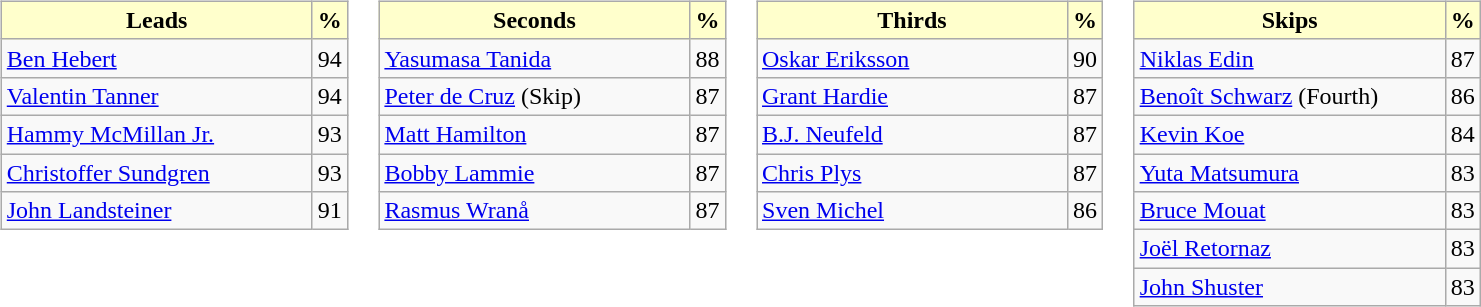<table table>
<tr>
<td valign=top><br><table class="wikitable">
<tr>
<th style="background: #ffffcc; width:200px;">Leads</th>
<th style="background: #ffffcc;">%</th>
</tr>
<tr>
<td> <a href='#'>Ben Hebert</a></td>
<td>94</td>
</tr>
<tr>
<td> <a href='#'>Valentin Tanner</a></td>
<td>94</td>
</tr>
<tr>
<td> <a href='#'>Hammy McMillan Jr.</a></td>
<td>93</td>
</tr>
<tr>
<td> <a href='#'>Christoffer Sundgren</a></td>
<td>93</td>
</tr>
<tr>
<td> <a href='#'>John Landsteiner</a></td>
<td>91</td>
</tr>
</table>
</td>
<td valign=top><br><table class="wikitable">
<tr>
<th style="background: #ffffcc; width:200px;">Seconds</th>
<th style="background: #ffffcc;">%</th>
</tr>
<tr>
<td> <a href='#'>Yasumasa Tanida</a></td>
<td>88</td>
</tr>
<tr>
<td> <a href='#'>Peter de Cruz</a> (Skip)</td>
<td>87</td>
</tr>
<tr>
<td> <a href='#'>Matt Hamilton</a></td>
<td>87</td>
</tr>
<tr>
<td> <a href='#'>Bobby Lammie</a></td>
<td>87</td>
</tr>
<tr>
<td> <a href='#'>Rasmus Wranå</a></td>
<td>87</td>
</tr>
</table>
</td>
<td valign=top><br><table class="wikitable">
<tr>
<th style="background: #ffffcc; width:200px;">Thirds</th>
<th style="background: #ffffcc;">%</th>
</tr>
<tr>
<td> <a href='#'>Oskar Eriksson</a></td>
<td>90</td>
</tr>
<tr>
<td> <a href='#'>Grant Hardie</a></td>
<td>87</td>
</tr>
<tr>
<td> <a href='#'>B.J. Neufeld</a></td>
<td>87</td>
</tr>
<tr>
<td> <a href='#'>Chris Plys</a></td>
<td>87</td>
</tr>
<tr>
<td> <a href='#'>Sven Michel</a></td>
<td>86</td>
</tr>
</table>
</td>
<td valign=top><br><table class="wikitable">
<tr>
<th style="background: #ffffcc; width:200px;">Skips</th>
<th style="background: #ffffcc;">%</th>
</tr>
<tr>
<td> <a href='#'>Niklas Edin</a></td>
<td>87</td>
</tr>
<tr>
<td> <a href='#'>Benoît Schwarz</a> (Fourth)</td>
<td>86</td>
</tr>
<tr>
<td> <a href='#'>Kevin Koe</a></td>
<td>84</td>
</tr>
<tr>
<td> <a href='#'>Yuta Matsumura</a></td>
<td>83</td>
</tr>
<tr>
<td> <a href='#'>Bruce Mouat</a></td>
<td>83</td>
</tr>
<tr>
<td> <a href='#'>Joël Retornaz</a></td>
<td>83</td>
</tr>
<tr>
<td> <a href='#'>John Shuster</a></td>
<td>83</td>
</tr>
</table>
</td>
</tr>
</table>
